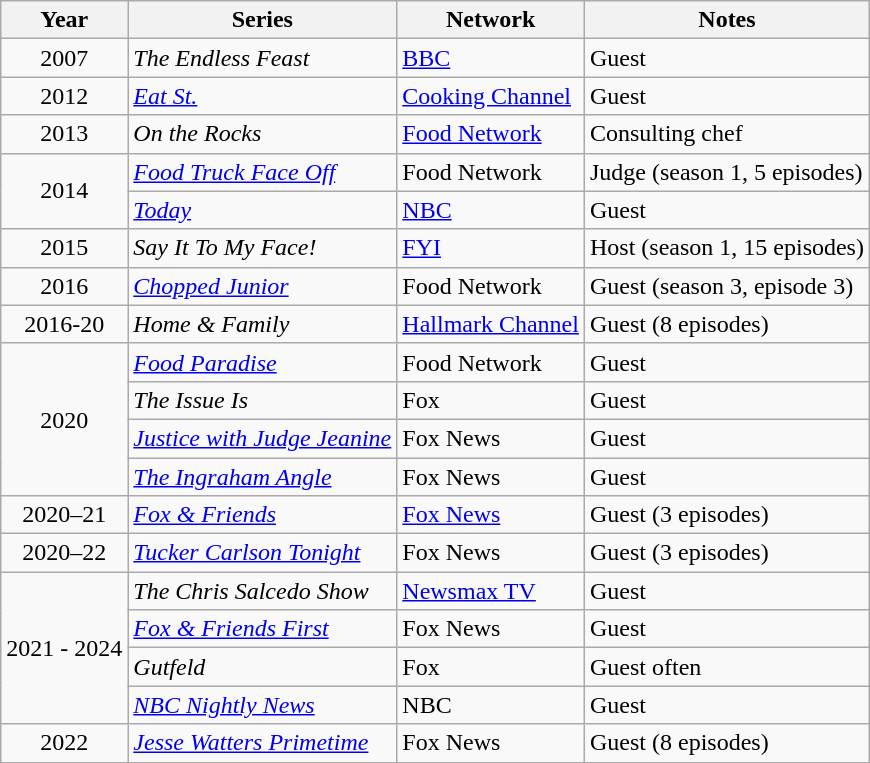<table class="wikitable sortable">
<tr>
<th>Year</th>
<th>Series</th>
<th>Network</th>
<th>Notes</th>
</tr>
<tr>
<td style="text-align:center;">2007</td>
<td><em>The Endless Feast</em></td>
<td><a href='#'>BBC</a></td>
<td>Guest</td>
</tr>
<tr>
<td style="text-align:center;">2012</td>
<td><em><a href='#'>Eat St.</a></em></td>
<td><a href='#'>Cooking Channel</a></td>
<td>Guest</td>
</tr>
<tr>
<td style="text-align:center;">2013</td>
<td><em>On the Rocks</em></td>
<td><a href='#'>Food Network</a></td>
<td>Consulting chef</td>
</tr>
<tr>
<td rowspan=2 style="text-align:center;">2014</td>
<td><em><a href='#'>Food Truck Face Off</a></em></td>
<td>Food Network</td>
<td>Judge (season 1, 5 episodes)</td>
</tr>
<tr>
<td><em><a href='#'>Today</a></em></td>
<td><a href='#'>NBC</a></td>
<td>Guest</td>
</tr>
<tr>
<td style="text-align:center;">2015</td>
<td><em>Say It To My Face!</em></td>
<td><a href='#'>FYI</a></td>
<td>Host (season 1, 15 episodes)</td>
</tr>
<tr>
<td style="text-align:center;">2016</td>
<td><em><a href='#'>Chopped Junior</a></em></td>
<td>Food Network</td>
<td>Guest (season 3, episode 3)</td>
</tr>
<tr>
<td style="text-align:center;">2016-20</td>
<td><em>Home & Family</em></td>
<td><a href='#'>Hallmark Channel</a></td>
<td>Guest (8 episodes)</td>
</tr>
<tr>
<td rowspan=4 style="text-align:center;">2020</td>
<td><em><a href='#'>Food Paradise</a></em></td>
<td>Food Network</td>
<td>Guest</td>
</tr>
<tr>
<td><em>The Issue Is</em></td>
<td>Fox</td>
<td>Guest</td>
</tr>
<tr>
<td><em><a href='#'>Justice with Judge Jeanine</a></em></td>
<td>Fox News</td>
<td>Guest</td>
</tr>
<tr>
<td><em><a href='#'>The Ingraham Angle</a></em></td>
<td>Fox News</td>
<td>Guest</td>
</tr>
<tr>
<td style="text-align:center;">2020–21</td>
<td><em><a href='#'>Fox & Friends</a></em></td>
<td><a href='#'>Fox News</a></td>
<td>Guest (3 episodes)</td>
</tr>
<tr>
<td style="text-align:center;">2020–22</td>
<td><em><a href='#'>Tucker Carlson Tonight</a></em></td>
<td>Fox News</td>
<td>Guest (3 episodes)</td>
</tr>
<tr>
<td rowspan=4 style="text-align:center;">2021 - 2024</td>
<td><em>The Chris Salcedo Show</em></td>
<td><a href='#'>Newsmax TV</a></td>
<td>Guest</td>
</tr>
<tr>
<td><em><a href='#'>Fox & Friends First</a></em></td>
<td>Fox News</td>
<td>Guest</td>
</tr>
<tr>
<td><em>Gutfeld</em></td>
<td>Fox</td>
<td>Guest often</td>
</tr>
<tr>
<td><em><a href='#'>NBC Nightly News</a></em></td>
<td>NBC</td>
<td>Guest</td>
</tr>
<tr>
<td style="text-align:center;">2022</td>
<td><em><a href='#'>Jesse Watters Primetime</a></em></td>
<td>Fox News</td>
<td>Guest (8 episodes)</td>
</tr>
<tr>
</tr>
</table>
